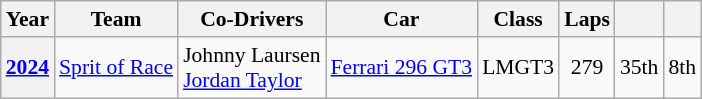<table class="wikitable" style="text-align:center; font-size:90%">
<tr>
<th>Year</th>
<th>Team</th>
<th>Co-Drivers</th>
<th>Car</th>
<th>Class</th>
<th>Laps</th>
<th></th>
<th></th>
</tr>
<tr>
<th><a href='#'>2024</a></th>
<td align="left"> <a href='#'>Sprit of Race</a></td>
<td align="left"> Johnny Laursen<br> <a href='#'>Jordan Taylor</a></td>
<td align="left"><a href='#'>Ferrari 296 GT3</a></td>
<td>LMGT3</td>
<td>279</td>
<td>35th</td>
<td>8th</td>
</tr>
</table>
